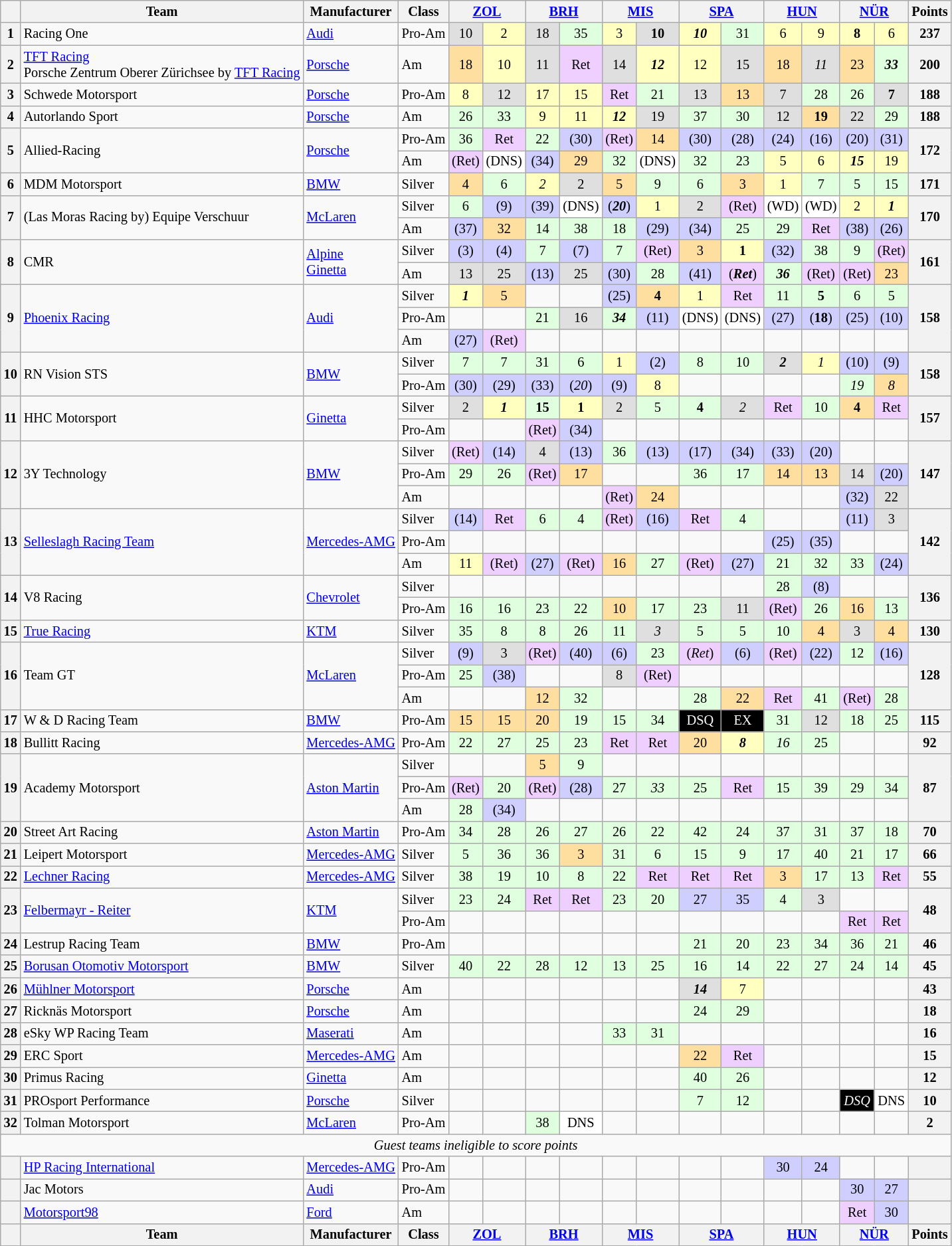<table class="wikitable" style="font-size: 85%; text-align:center;">
<tr>
<th></th>
<th>Team</th>
<th>Manufacturer</th>
<th>Class</th>
<th colspan=2><a href='#'>ZOL</a><br></th>
<th colspan=2><a href='#'>BRH</a><br></th>
<th colspan=2><a href='#'>MIS</a><br></th>
<th colspan=2><a href='#'>SPA</a><br></th>
<th colspan=2><a href='#'>HUN</a><br></th>
<th colspan=2><a href='#'>NÜR</a><br></th>
<th>Points</th>
</tr>
<tr>
<th>1</th>
<td align=left> Racing One</td>
<td align=left><a href='#'>Audi</a></td>
<td align=left>Pro-Am</td>
<td style="background:#DFDFDF;">10</td>
<td style="background:#FFFFBF;">2</td>
<td style="background:#DFDFDF;">18</td>
<td style="background:#DFFFDF;">35</td>
<td style="background:#FFFFBF;">3</td>
<td style="background:#DFDFDF;"><strong>10</strong></td>
<td style="background:#FFFFBF;"><strong><em>10</em></strong></td>
<td style="background:#DFFFDF;">31</td>
<td style="background:#FFFFBF;">6</td>
<td style="background:#FFFFBF;">9</td>
<td style="background:#FFFFBF;"><strong>8</strong></td>
<td style="background:#FFFFBF;">6</td>
<th>237</th>
</tr>
<tr>
<th>2</th>
<td align=left> <a href='#'>TFT Racing</a><br> Porsche Zentrum Oberer Zürichsee by <a href='#'>TFT Racing</a></td>
<td align=left><a href='#'>Porsche</a></td>
<td align=left>Am</td>
<td style="background:#FFDF9F;">18</td>
<td style="background:#FFFFBF;">10</td>
<td style="background:#DFDFDF;">11</td>
<td style="background:#EFCFFF;">Ret</td>
<td style="background:#DFDFDF;">14</td>
<td style="background:#FFFFBF;"><strong><em>12</em></strong></td>
<td style="background:#FFFFBF;">12</td>
<td style="background:#DFDFDF;">15</td>
<td style="background:#FFDF9F;">18</td>
<td style="background:#DFDFDF;"><em>11</em></td>
<td style="background:#FFDF9F;">23</td>
<td style="background:#DFFFDF;"><strong><em>33</em></strong></td>
<th>200</th>
</tr>
<tr>
<th>3</th>
<td align=left> Schwede Motorsport</td>
<td align=left><a href='#'>Porsche</a></td>
<td align=left>Pro-Am</td>
<td style="background:#FFFFBF;">8</td>
<td style="background:#DFDFDF;">12</td>
<td style="background:#FFFFBF;">17</td>
<td style="background:#FFFFBF;">15</td>
<td style="background:#EFCFFF;">Ret</td>
<td style="background:#DFFFDF;">21</td>
<td style="background:#DFDFDF;">13</td>
<td style="background:#FFDF9F;">13</td>
<td style="background:#DFDFDF;">7</td>
<td style="background:#DFFFDF;">28</td>
<td style="background:#DFFFDF;">26</td>
<td style="background:#DFDFDF;"><strong>7</strong></td>
<th>188</th>
</tr>
<tr>
<th>4</th>
<td align=left> Autorlando Sport</td>
<td align=left><a href='#'>Porsche</a></td>
<td align=left>Am</td>
<td style="background:#DFFFDF;">26</td>
<td style="background:#DFFFDF;">33</td>
<td style="background:#FFFFBF;">9</td>
<td style="background:#FFFFBF;">11</td>
<td style="background:#FFFFBF;"><strong><em>12</em></strong></td>
<td style="background:#DFDFDF;">19</td>
<td style="background:#DFFFDF;">37</td>
<td style="background:#DFFFDF;">30</td>
<td style="background:#DFDFDF;">12</td>
<td style="background:#FFDF9F;"><strong>19</strong></td>
<td style="background:#DFDFDF;">22</td>
<td style="background:#DFFFDF;">29</td>
<th>188</th>
</tr>
<tr>
<th rowspan=2>5</th>
<td rowspan=2 align=left> Allied-Racing</td>
<td rowspan=2 align=left><a href='#'>Porsche</a></td>
<td align=left>Pro-Am</td>
<td style="background:#DFFFDF;">36</td>
<td style="background:#EFCFFF;">Ret</td>
<td style="background:#DFFFDF;">22</td>
<td style="background:#CFCFFF;">(30)</td>
<td style="background:#EFCFFF;">(Ret)</td>
<td style="background:#FFDF9F;">14</td>
<td style="background:#CFCFFF;">(30)</td>
<td style="background:#CFCFFF;">(28)</td>
<td style="background:#CFCFFF;">(24)</td>
<td style="background:#CFCFFF;">(16)</td>
<td style="background:#CFCFFF;">(20)</td>
<td style="background:#CFCFFF;">(31)</td>
<th rowspan=2>172</th>
</tr>
<tr>
<td align=left>Am</td>
<td style="background:#EFCFFF;">(Ret)</td>
<td style="background:#FFFFFF;">(DNS)</td>
<td style="background:#CFCFFF;">(34)</td>
<td style="background:#FFDF9F;">29</td>
<td style="background:#DFFFDF;">32</td>
<td style="background:#FFFFFF;">(DNS)</td>
<td style="background:#DFFFDF;">32</td>
<td style="background:#DFFFDF;">23</td>
<td style="background:#FFFFBF;">5</td>
<td style="background:#FFFFBF;">6</td>
<td style="background:#FFFFBF;"><strong><em>15</em></strong></td>
<td style="background:#FFFFBF;">19</td>
</tr>
<tr>
<th>6</th>
<td align=left> MDM Motorsport</td>
<td align=left><a href='#'>BMW</a></td>
<td align=left>Silver</td>
<td style="background:#FFDF9F;">4</td>
<td style="background:#DFFFDF;">6</td>
<td style="background:#FFFFBF;"><em>2</em></td>
<td style="background:#DFDFDF;">2</td>
<td style="background:#FFDF9F;">5</td>
<td style="background:#DFFFDF;">9</td>
<td style="background:#DFFFDF;">6</td>
<td style="background:#FFDF9F;">3</td>
<td style="background:#FFFFBF;">1</td>
<td style="background:#DFFFDF;">7</td>
<td style="background:#DFFFDF;">5</td>
<td style="background:#DFFFDF;">15</td>
<th>171</th>
</tr>
<tr>
<th rowspan=2>7</th>
<td rowspan=2 align=left> (Las Moras Racing by) Equipe Verschuur</td>
<td rowspan=2 align=left><a href='#'>McLaren</a></td>
<td align=left>Silver</td>
<td style="background:#DFFFDF;">6</td>
<td style="background:#CFCFFF;">(9)</td>
<td style="background:#CFCFFF;">(39)</td>
<td style="background:#FFFFFF;">(DNS)</td>
<td style="background:#CFCFFF;">(<strong><em>20</em></strong>)</td>
<td style="background:#FFFFBF;">1</td>
<td style="background:#DFDFDF;">2</td>
<td style="background:#EFCFFF;">(Ret)</td>
<td style="background:#FFFFFF;">(WD)</td>
<td style="background:#FFFFFF;">(WD)</td>
<td style="background:#FFFFBF;">2</td>
<td style="background:#FFFFBF;"><strong><em>1</em></strong></td>
<th rowspan=2>170</th>
</tr>
<tr>
<td align=left>Am</td>
<td style="background:#CFCFFF;">(37)</td>
<td style="background:#FFDF9F;">32</td>
<td style="background:#DFFFDF;">14</td>
<td style="background:#DFFFDF;">38</td>
<td style="background:#DFFFDF;">18</td>
<td style="background:#CFCFFF;">(29)</td>
<td style="background:#CFCFFF;">(34)</td>
<td style="background:#DFFFDF;">25</td>
<td style="background:#DFFFDF;">29</td>
<td style="background:#EFCFFF;">Ret</td>
<td style="background:#CFCFFF;">(38)</td>
<td style="background:#CFCFFF;">(26)</td>
</tr>
<tr>
<th rowspan=2>8</th>
<td rowspan=2 align=left> CMR</td>
<td rowspan=2 align=left><a href='#'>Alpine</a><br><a href='#'>Ginetta</a></td>
<td align=left>Silver</td>
<td style="background:#CFCFFF;">(3)</td>
<td style="background:#CFCFFF;">(4)</td>
<td style="background:#DFFFDF;">7</td>
<td style="background:#CFCFFF;">(7)</td>
<td style="background:#DFFFDF;">7</td>
<td style="background:#EFCFFF;">(Ret)</td>
<td style="background:#FFDF9F;">3</td>
<td style="background:#FFFFBF;"><strong>1</strong></td>
<td style="background:#CFCFFF;">(32)</td>
<td style="background:#DFFFDF;">38</td>
<td style="background:#DFFFDF;">9</td>
<td style="background:#EFCFFF;">(Ret)</td>
<th rowspan=2>161</th>
</tr>
<tr>
<td align=left>Am</td>
<td style="background:#DFDFDF;">13</td>
<td style="background:#DFDFDF;">25</td>
<td style="background:#CFCFFF;">(13)</td>
<td style="background:#DFDFDF;">25</td>
<td style="background:#CFCFFF;">(30)</td>
<td style="background:#DFFFDF;">28</td>
<td style="background:#CFCFFF;">(41)</td>
<td style="background:#EFCFFF;">(<strong><em>Ret</em></strong>)</td>
<td style="background:#DFFFDF;"><strong><em>36</em></strong></td>
<td style="background:#EFCFFF;">(Ret)</td>
<td style="background:#EFCFFF;">(Ret)</td>
<td style="background:#FFDF9F;">23</td>
</tr>
<tr>
<th rowspan=3>9</th>
<td rowspan=3 align=left> <a href='#'>Phoenix Racing</a></td>
<td rowspan=3 align=left><a href='#'>Audi</a></td>
<td align=left>Silver</td>
<td style="background:#FFFFBF;"><strong><em>1</em></strong></td>
<td style="background:#FFDF9F;">5</td>
<td></td>
<td></td>
<td style="background:#CFCFFF;">(25)</td>
<td style="background:#FFDF9F;"><strong>4</strong></td>
<td style="background:#FFFFBF;">1</td>
<td style="background:#EFCFFF;">Ret</td>
<td style="background:#DFFFDF;">11</td>
<td style="background:#DFFFDF;"><strong>5</strong></td>
<td style="background:#DFFFDF;">6</td>
<td style="background:#DFFFDF;">5</td>
<th rowspan=3>158</th>
</tr>
<tr>
<td align=left>Pro-Am</td>
<td></td>
<td></td>
<td style="background:#DFFFDF;">21</td>
<td style="background:#DFDFDF;">16</td>
<td style="background:#DFFFDF;"><strong><em>34</em></strong></td>
<td style="background:#CFCFFF;">(11)</td>
<td style="background:#FFFFFF;">(DNS)</td>
<td style="background:#FFFFFF;">(DNS)</td>
<td style="background:#CFCFFF;">(27)</td>
<td style="background:#CFCFFF;">(<strong>18</strong>)</td>
<td style="background:#CFCFFF;">(25)</td>
<td style="background:#CFCFFF;">(10)</td>
</tr>
<tr>
<td align=left>Am</td>
<td style="background:#CFCFFF;">(27)</td>
<td style="background:#EFCFFF;">(Ret)</td>
<td></td>
<td></td>
<td></td>
<td></td>
<td></td>
<td></td>
<td></td>
<td></td>
<td></td>
<td></td>
</tr>
<tr>
<th rowspan=2>10</th>
<td rowspan=2 align=left> RN Vision STS</td>
<td rowspan=2 align=left><a href='#'>BMW</a></td>
<td align=left>Silver</td>
<td style="background:#DFFFDF;">7</td>
<td style="background:#DFFFDF;">7</td>
<td style="background:#DFFFDF;">31</td>
<td style="background:#DFFFDF;">6</td>
<td style="background:#FFFFBF;">1</td>
<td style="background:#CFCFFF;">(2)</td>
<td style="background:#DFFFDF;">8</td>
<td style="background:#DFFFDF;">10</td>
<td style="background:#DFDFDF;"><strong><em>2</em></strong></td>
<td style="background:#FFFFBF;"><em>1</em></td>
<td style="background:#CFCFFF;">(10)</td>
<td style="background:#CFCFFF;">(9)</td>
<th rowspan=2>158</th>
</tr>
<tr>
<td align=left>Pro-Am</td>
<td style="background:#CFCFFF;">(30)</td>
<td style="background:#CFCFFF;">(29)</td>
<td style="background:#CFCFFF;">(33)</td>
<td style="background:#CFCFFF;">(<em>20</em>)</td>
<td style="background:#CFCFFF;">(9)</td>
<td style="background:#FFFFBF;">8</td>
<td></td>
<td></td>
<td></td>
<td></td>
<td style="background:#DFFFDF;"><em>19</em></td>
<td style="background:#FFDF9F;"><em>8</em></td>
</tr>
<tr>
<th rowspan=2>11</th>
<td rowspan=2 align=left> HHC Motorsport</td>
<td rowspan=2 align=left><a href='#'>Ginetta</a></td>
<td align=left>Silver</td>
<td style="background:#DFDFDF;">2</td>
<td style="background:#FFFFBF;"><strong><em>1</em></strong></td>
<td style="background:#DFFFDF;"><strong>15</strong></td>
<td style="background:#FFFFBF;"><strong>1</strong></td>
<td style="background:#DFDFDF;">2</td>
<td style="background:#DFFFDF;">5</td>
<td style="background:#DFFFDF;"><strong>4</strong></td>
<td style="background:#DFDFDF;"><em>2</em></td>
<td style="background:#EFCFFF;">Ret</td>
<td style="background:#DFFFDF;">10</td>
<td style="background:#FFDF9F;"><strong>4</strong></td>
<td style="background:#EFCFFF;">Ret</td>
<th rowspan=2>157</th>
</tr>
<tr>
<td align=left>Pro-Am</td>
<td></td>
<td></td>
<td style="background:#EFCFFF;">(Ret)</td>
<td style="background:#CFCFFF;">(34)</td>
<td></td>
<td></td>
<td></td>
<td></td>
<td></td>
<td></td>
<td></td>
<td></td>
</tr>
<tr>
<th rowspan=3>12</th>
<td rowspan=3 align=left> 3Y Technology</td>
<td rowspan=3 align=left><a href='#'>BMW</a></td>
<td align=left>Silver</td>
<td style="background:#EFCFFF;">(Ret)</td>
<td style="background:#CFCFFF;">(14)</td>
<td style="background:#DFDFDF;">4</td>
<td style="background:#CFCFFF;">(13)</td>
<td style="background:#DFFFDF;">36</td>
<td style="background:#CFCFFF;">(13)</td>
<td style="background:#CFCFFF;">(17)</td>
<td style="background:#CFCFFF;">(34)</td>
<td style="background:#CFCFFF;">(33)</td>
<td style="background:#CFCFFF;">(20)</td>
<td></td>
<td></td>
<th rowspan=3>147</th>
</tr>
<tr>
<td align=left>Pro-Am</td>
<td style="background:#DFFFDF;">29</td>
<td style="background:#DFFFDF;">26</td>
<td style="background:#EFCFFF;">(Ret)</td>
<td style="background:#FFDF9F;">17</td>
<td></td>
<td></td>
<td style="background:#DFFFDF;">36</td>
<td style="background:#DFFFDF;">17</td>
<td style="background:#FFDF9F;">14</td>
<td style="background:#FFDF9F;">13</td>
<td style="background:#DFDFDF;">14</td>
<td style="background:#CFCFFF;">(20)</td>
</tr>
<tr>
<td align=left>Am</td>
<td></td>
<td></td>
<td></td>
<td></td>
<td style="background:#EFCFFF;">(Ret)</td>
<td style="background:#FFDF9F;">24</td>
<td></td>
<td></td>
<td></td>
<td></td>
<td style="background:#CFCFFF;">(32)</td>
<td style="background:#DFDFDF;">22</td>
</tr>
<tr>
<th rowspan=3>13</th>
<td rowspan=3 align=left> <a href='#'>Selleslagh Racing Team</a></td>
<td rowspan=3 align=left><a href='#'>Mercedes-AMG</a></td>
<td align=left>Silver</td>
<td style="background:#CFCFFF;">(14)</td>
<td style="background:#EFCFFF;">Ret</td>
<td style="background:#DFFFDF;">6</td>
<td style="background:#DFFFDF;">4</td>
<td style="background:#EFCFFF;">(Ret)</td>
<td style="background:#CFCFFF;">(16)</td>
<td style="background:#EFCFFF;">Ret</td>
<td style="background:#DFFFDF;">4</td>
<td></td>
<td></td>
<td style="background:#CFCFFF;">(11)</td>
<td style="background:#DFDFDF;">3</td>
<th rowspan=3>142</th>
</tr>
<tr>
<td align=left>Pro-Am</td>
<td></td>
<td></td>
<td></td>
<td></td>
<td></td>
<td></td>
<td></td>
<td></td>
<td style="background:#CFCFFF;">(25)</td>
<td style="background:#CFCFFF;">(35)</td>
<td></td>
<td></td>
</tr>
<tr>
<td align=left>Am</td>
<td style="background:#FFFFBF;">11</td>
<td style="background:#EFCFFF;">(Ret)</td>
<td style="background:#CFCFFF;">(27)</td>
<td style="background:#EFCFFF;">(Ret)</td>
<td style="background:#FFDF9F;">16</td>
<td style="background:#DFFFDF;">27</td>
<td style="background:#EFCFFF;">(Ret)</td>
<td style="background:#CFCFFF;">(27)</td>
<td style="background:#DFFFDF;">21</td>
<td style="background:#DFFFDF;">32</td>
<td style="background:#DFFFDF;">33</td>
<td style="background:#CFCFFF;">(24)</td>
</tr>
<tr>
<th rowspan=2>14</th>
<td rowspan=2 align=left> V8 Racing</td>
<td rowspan=2 align=left><a href='#'>Chevrolet</a></td>
<td align=left>Silver</td>
<td></td>
<td></td>
<td></td>
<td></td>
<td></td>
<td></td>
<td></td>
<td></td>
<td style="background:#DFFFDF;">28</td>
<td style="background:#CFCFFF;">(8)</td>
<td></td>
<td></td>
<th rowspan=2>136</th>
</tr>
<tr>
<td align=left>Pro-Am</td>
<td style="background:#DFFFDF;">16</td>
<td style="background:#DFFFDF;">16</td>
<td style="background:#DFFFDF;">23</td>
<td style="background:#DFFFDF;">22</td>
<td style="background:#FFDF9F;">10</td>
<td style="background:#DFFFDF;">17</td>
<td style="background:#DFFFDF;">23</td>
<td style="background:#DFDFDF;">11</td>
<td style="background:#EFCFFF;">(Ret)</td>
<td style="background:#DFFFDF;">26</td>
<td style="background:#FFDF9F;">16</td>
<td style="background:#DFFFDF;">13</td>
</tr>
<tr>
<th>15</th>
<td align=left> <a href='#'>True Racing</a></td>
<td align=left><a href='#'>KTM</a></td>
<td align=left>Silver</td>
<td style="background:#DFFFDF;">35</td>
<td style="background:#DFFFDF;">8</td>
<td style="background:#DFFFDF;">8</td>
<td style="background:#DFFFDF;">26</td>
<td style="background:#DFFFDF;">11</td>
<td style="background:#DFDFDF;"><em>3</em></td>
<td style="background:#DFFFDF;">5</td>
<td style="background:#DFFFDF;">5</td>
<td style="background:#DFFFDF;">10</td>
<td style="background:#FFDF9F;">4</td>
<td style="background:#DFDFDF;">3</td>
<td style="background:#FFDF9F;">4</td>
<th>130</th>
</tr>
<tr>
<th rowspan=3>16</th>
<td rowspan=3 align=left> Team GT</td>
<td rowspan=3 align=left><a href='#'>McLaren</a></td>
<td align=left>Silver</td>
<td style="background:#CFCFFF;">(9)</td>
<td style="background:#DFDFDF;">3</td>
<td style="background:#EFCFFF;">(Ret)</td>
<td style="background:#CFCFFF;">(40)</td>
<td style="background:#CFCFFF;">(6)</td>
<td style="background:#DFFFDF;">23</td>
<td style="background:#EFCFFF;">(<em>Ret</em>)</td>
<td style="background:#CFCFFF;">(6)</td>
<td style="background:#EFCFFF;">(Ret)</td>
<td style="background:#CFCFFF;">(22)</td>
<td style="background:#DFFFDF;">12</td>
<td style="background:#CFCFFF;">(16)</td>
<th rowspan=3>128</th>
</tr>
<tr>
<td align=left>Pro-Am</td>
<td style="background:#DFFFDF;">25</td>
<td style="background:#CFCFFF;">(38)</td>
<td></td>
<td></td>
<td style="background:#DFDFDF;">8</td>
<td style="background:#EFCFFF;">(Ret)</td>
<td></td>
<td></td>
<td></td>
<td></td>
<td></td>
<td></td>
</tr>
<tr>
<td align=left>Am</td>
<td></td>
<td></td>
<td style="background:#FFDF9F;">12</td>
<td style="background:#DFFFDF;">32</td>
<td></td>
<td></td>
<td style="background:#DFFFDF;">28</td>
<td style="background:#FFDF9F;">22</td>
<td style="background:#EFCFFF;">Ret</td>
<td style="background:#DFFFDF;">41</td>
<td style="background:#EFCFFF;">(Ret)</td>
<td style="background:#DFFFDF;">28</td>
</tr>
<tr>
<th>17</th>
<td align=left> W & D Racing Team</td>
<td align=left><a href='#'>BMW</a></td>
<td align=left>Pro-Am</td>
<td style="background:#FFDF9F;">15</td>
<td style="background:#FFDF9F;">15</td>
<td style="background:#FFDF9F;">20</td>
<td style="background:#DFFFDF;">19</td>
<td style="background:#DFFFDF;">15</td>
<td style="background:#DFFFDF;">34</td>
<td style="background:#000000; color:white;">DSQ</td>
<td style="background:#000000; color:white;">EX</td>
<td style="background:#DFFFDF;">31</td>
<td style="background:#DFDFDF;">12</td>
<td style="background:#DFFFDF;">18</td>
<td style="background:#DFFFDF;">25</td>
<th>115</th>
</tr>
<tr>
<th>18</th>
<td align=left> Bullitt Racing</td>
<td align=left><a href='#'>Mercedes-AMG</a></td>
<td align=left>Pro-Am</td>
<td style="background:#DFFFDF;">22</td>
<td style="background:#DFFFDF;">27</td>
<td style="background:#DFFFDF;">25</td>
<td style="background:#DFFFDF;">23</td>
<td style="background:#EFCFFF;">Ret</td>
<td style="background:#EFCFFF;">Ret</td>
<td style="background:#FFDF9F;">20</td>
<td style="background:#FFFFBF;"><strong><em>8</em></strong></td>
<td style="background:#DFFFDF;"><em>16</em></td>
<td style="background:#DFFFDF;">25</td>
<td></td>
<td></td>
<th>92</th>
</tr>
<tr>
<th rowspan=3>19</th>
<td rowspan=3 align=left> Academy Motorsport</td>
<td rowspan=3 align=left><a href='#'>Aston Martin</a></td>
<td align=left>Silver</td>
<td></td>
<td></td>
<td style="background:#FFDF9F;">5</td>
<td style="background:#DFFFDF;">9</td>
<td></td>
<td></td>
<td></td>
<td></td>
<td></td>
<td></td>
<td></td>
<td></td>
<th rowspan=3>87</th>
</tr>
<tr>
<td align=left>Pro-Am</td>
<td style="background:#EFCFFF;">(Ret)</td>
<td style="background:#DFFFDF;">20</td>
<td style="background:#EFCFFF;">(Ret)</td>
<td style="background:#CFCFFF;">(28)</td>
<td style="background:#DFFFDF;">27</td>
<td style="background:#DFFFDF;"><em>33</em></td>
<td style="background:#DFFFDF;">25</td>
<td style="background:#EFCFFF;">Ret</td>
<td style="background:#DFFFDF;">15</td>
<td style="background:#DFFFDF;">39</td>
<td style="background:#DFFFDF;">29</td>
<td style="background:#DFFFDF;">34</td>
</tr>
<tr>
<td align=left>Am</td>
<td style="background:#DFFFDF;">28</td>
<td style="background:#CFCFFF;">(34)</td>
<td></td>
<td></td>
<td></td>
<td></td>
<td></td>
<td></td>
<td></td>
<td></td>
<td></td>
<td></td>
</tr>
<tr>
<th>20</th>
<td align=left> Street Art Racing</td>
<td align=left><a href='#'>Aston Martin</a></td>
<td align=left>Pro-Am</td>
<td style="background:#DFFFDF;">34</td>
<td style="background:#DFFFDF;">28</td>
<td style="background:#DFFFDF;">26</td>
<td style="background:#DFFFDF;">27</td>
<td style="background:#DFFFDF;">26</td>
<td style="background:#DFFFDF;">22</td>
<td style="background:#DFFFDF;">42</td>
<td style="background:#DFFFDF;">24</td>
<td style="background:#DFFFDF;">37</td>
<td style="background:#DFFFDF;">31</td>
<td style="background:#DFFFDF;">37</td>
<td style="background:#DFFFDF;">18</td>
<th>70</th>
</tr>
<tr>
<th>21</th>
<td align=left> Leipert Motorsport</td>
<td align=left><a href='#'>Mercedes-AMG</a></td>
<td align=left>Silver</td>
<td style="background:#DFFFDF;">5</td>
<td style="background:#DFFFDF;">36</td>
<td style="background:#DFFFDF;">36</td>
<td style="background:#FFDF9F;">3</td>
<td style="background:#DFFFDF;">31</td>
<td style="background:#DFFFDF;">6</td>
<td style="background:#DFFFDF;">15</td>
<td style="background:#DFFFDF;">9</td>
<td style="background:#DFFFDF;">17</td>
<td style="background:#DFFFDF;">40</td>
<td style="background:#DFFFDF;">21</td>
<td style="background:#DFFFDF;">17</td>
<th>66</th>
</tr>
<tr>
<th>22</th>
<td align=left> <a href='#'>Lechner Racing</a></td>
<td align=left><a href='#'>Mercedes-AMG</a></td>
<td align=left>Silver</td>
<td style="background:#DFFFDF;">38</td>
<td style="background:#DFFFDF;">19</td>
<td style="background:#DFFFDF;">10</td>
<td style="background:#DFFFDF;">8</td>
<td style="background:#DFFFDF;">22</td>
<td style="background:#EFCFFF;">Ret</td>
<td style="background:#EFCFFF;">Ret</td>
<td style="background:#EFCFFF;">Ret</td>
<td style="background:#FFDF9F;">3</td>
<td style="background:#DFFFDF;">17</td>
<td style="background:#DFFFDF;">13</td>
<td style="background:#EFCFFF;">Ret</td>
<th>55</th>
</tr>
<tr>
<th rowspan=2>23</th>
<td rowspan=2 align=left> <a href='#'>Felbermayr - Reiter</a></td>
<td rowspan=2 align=left><a href='#'>KTM</a></td>
<td align=left>Silver</td>
<td style="background:#DFFFDF;">23</td>
<td style="background:#DFFFDF;">24</td>
<td style="background:#EFCFFF;">Ret</td>
<td style="background:#EFCFFF;">Ret</td>
<td style="background:#DFFFDF;">23</td>
<td style="background:#DFFFDF;">20</td>
<td style="background:#CFCFFF;">27</td>
<td style="background:#CFCFFF;">35</td>
<td style="background:#DFFFDF;">4</td>
<td style="background:#DFDFDF;">3</td>
<td></td>
<td></td>
<th rowspan=2>48</th>
</tr>
<tr>
<td align=left>Pro-Am</td>
<td></td>
<td></td>
<td></td>
<td></td>
<td></td>
<td></td>
<td></td>
<td></td>
<td></td>
<td></td>
<td style="background:#EFCFFF;">Ret</td>
<td style="background:#EFCFFF;">Ret</td>
</tr>
<tr>
<th>24</th>
<td align=left> Lestrup Racing Team</td>
<td align=left><a href='#'>BMW</a></td>
<td align=left>Pro-Am</td>
<td></td>
<td></td>
<td></td>
<td></td>
<td></td>
<td></td>
<td style="background:#DFFFDF;">21</td>
<td style="background:#DFFFDF;">20</td>
<td style="background:#DFFFDF;">23</td>
<td style="background:#DFFFDF;">34</td>
<td style="background:#DFFFDF;">36</td>
<td style="background:#DFFFDF;">21</td>
<th>46</th>
</tr>
<tr>
<th>25</th>
<td align=left> <a href='#'>Borusan Otomotiv Motorsport</a></td>
<td align=left><a href='#'>BMW</a></td>
<td align=left>Silver</td>
<td style="background:#DFFFDF;">40</td>
<td style="background:#DFFFDF;">22</td>
<td style="background:#DFFFDF;">28</td>
<td style="background:#DFFFDF;">12</td>
<td style="background:#DFFFDF;">13</td>
<td style="background:#DFFFDF;">25</td>
<td style="background:#DFFFDF;">16</td>
<td style="background:#DFFFDF;">14</td>
<td style="background:#DFFFDF;">22</td>
<td style="background:#DFFFDF;">27</td>
<td style="background:#DFFFDF;">24</td>
<td style="background:#DFFFDF;">14</td>
<th>45</th>
</tr>
<tr>
<th>26</th>
<td align=left> <a href='#'>Mühlner Motorsport</a></td>
<td align=left><a href='#'>Porsche</a></td>
<td align=left>Am</td>
<td></td>
<td></td>
<td></td>
<td></td>
<td></td>
<td></td>
<td style="background:#DFDFDF;"><strong><em>14</em></strong></td>
<td style="background:#FFFFBF;">7</td>
<td></td>
<td></td>
<td></td>
<td></td>
<th>43</th>
</tr>
<tr>
<th>27</th>
<td align=left> Ricknäs Motorsport</td>
<td align=left><a href='#'>Porsche</a></td>
<td align=left>Am</td>
<td></td>
<td></td>
<td></td>
<td></td>
<td></td>
<td></td>
<td style="background:#DFFFDF;">24</td>
<td style="background:#DFFFDF;">29</td>
<td></td>
<td></td>
<td></td>
<td></td>
<th>18</th>
</tr>
<tr>
<th>28</th>
<td align=left> eSky WP Racing Team</td>
<td align=left><a href='#'>Maserati</a></td>
<td align=left>Am</td>
<td></td>
<td></td>
<td></td>
<td></td>
<td style="background:#DFFFDF;">33</td>
<td style="background:#DFFFDF;">31</td>
<td></td>
<td></td>
<td></td>
<td></td>
<td></td>
<td></td>
<th>16</th>
</tr>
<tr>
<th>29</th>
<td align=left> ERC Sport</td>
<td align=left><a href='#'>Mercedes-AMG</a></td>
<td align=left>Am</td>
<td></td>
<td></td>
<td></td>
<td></td>
<td></td>
<td></td>
<td style="background:#FFDF9F;">22</td>
<td style="background:#EFCFFF;">Ret</td>
<td></td>
<td></td>
<td></td>
<td></td>
<th>15</th>
</tr>
<tr>
<th>30</th>
<td align=left> Primus Racing</td>
<td align=left><a href='#'>Ginetta</a></td>
<td align=left>Am</td>
<td></td>
<td></td>
<td></td>
<td></td>
<td></td>
<td></td>
<td style="background:#DFFFDF;">40</td>
<td style="background:#DFFFDF;">26</td>
<td></td>
<td></td>
<td></td>
<td></td>
<th>12</th>
</tr>
<tr>
<th>31</th>
<td align=left> PROsport Performance</td>
<td align=left><a href='#'>Porsche</a></td>
<td align=left>Silver</td>
<td></td>
<td></td>
<td></td>
<td></td>
<td></td>
<td></td>
<td style="background:#DFFFDF;">7</td>
<td style="background:#DFFFDF;">12</td>
<td></td>
<td></td>
<td style="background:#000000; color:white;"><em>DSQ</em></td>
<td style="background:#FFFFFF;">DNS</td>
<th>10</th>
</tr>
<tr>
<th>32</th>
<td align=left> Tolman Motorsport</td>
<td align=left><a href='#'>McLaren</a></td>
<td align=left>Pro-Am</td>
<td></td>
<td></td>
<td style="background:#DFFFDF;">38</td>
<td style="background:#FFFFFF;">DNS</td>
<td></td>
<td></td>
<td></td>
<td></td>
<td></td>
<td></td>
<td></td>
<td></td>
<th>2</th>
</tr>
<tr>
<td colspan=17><em>Guest teams ineligible to score points</em></td>
</tr>
<tr>
<th></th>
<td align=left> <a href='#'>HP Racing International</a></td>
<td align=left><a href='#'>Mercedes-AMG</a></td>
<td align=left>Pro-Am</td>
<td></td>
<td></td>
<td></td>
<td></td>
<td></td>
<td></td>
<td></td>
<td></td>
<td style="background:#CFCFFF;">30</td>
<td style="background:#CFCFFF;">24</td>
<td></td>
<td></td>
<th></th>
</tr>
<tr>
<th></th>
<td align=left> Jac Motors</td>
<td align=left><a href='#'>Audi</a></td>
<td align=left>Pro-Am</td>
<td></td>
<td></td>
<td></td>
<td></td>
<td></td>
<td></td>
<td></td>
<td></td>
<td></td>
<td></td>
<td style="background:#CFCFFF;">30</td>
<td style="background:#CFCFFF;">27</td>
<th></th>
</tr>
<tr>
<th></th>
<td align=left> <a href='#'>Motorsport98</a></td>
<td align=left><a href='#'>Ford</a></td>
<td align=left>Am</td>
<td></td>
<td></td>
<td></td>
<td></td>
<td></td>
<td></td>
<td></td>
<td></td>
<td></td>
<td></td>
<td style="background:#EFCFFF;">Ret</td>
<td style="background:#CFCFFF;">30</td>
<th></th>
</tr>
<tr valign="top">
<th valign=middle></th>
<th valign=middle>Team</th>
<th valign=middle>Manufacturer</th>
<th valign=middle>Class</th>
<th colspan=2><a href='#'>ZOL</a><br></th>
<th colspan=2><a href='#'>BRH</a><br></th>
<th colspan=2><a href='#'>MIS</a><br></th>
<th colspan=2><a href='#'>SPA</a><br></th>
<th colspan=2><a href='#'>HUN</a><br></th>
<th colspan=2><a href='#'>NÜR</a><br></th>
<th valign=middle>Points</th>
</tr>
</table>
